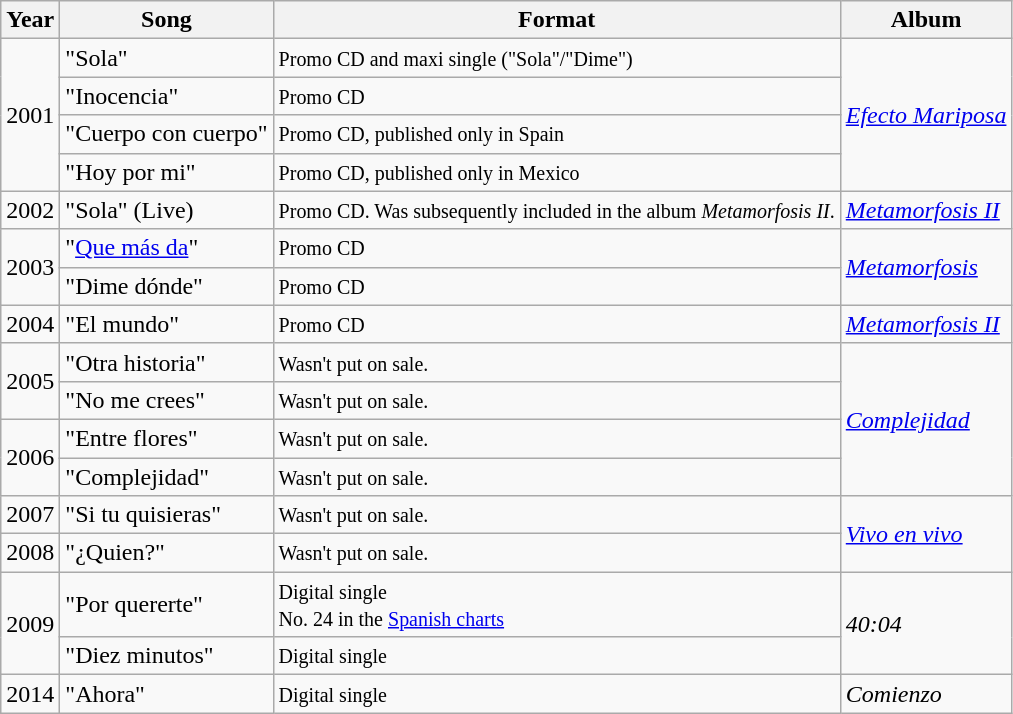<table class="wikitable">
<tr>
<th align="center">Year</th>
<th align="left">Song</th>
<th align="left">Format</th>
<th align="left">Album</th>
</tr>
<tr>
<td align="center" rowspan="4">2001</td>
<td align="left">"Sola"</td>
<td valign="top"><small>Promo CD and maxi single ("Sola"/"Dime")</small></td>
<td align="left" rowspan="4"><em><a href='#'>Efecto Mariposa</a></em></td>
</tr>
<tr>
<td align="left">"Inocencia"</td>
<td valign="top"><small>Promo CD</small></td>
</tr>
<tr>
<td align="left">"Cuerpo con cuerpo"</td>
<td valign="top"><small>Promo CD, published only in Spain</small></td>
</tr>
<tr>
<td align="left">"Hoy por mi"</td>
<td valign="top"><small>Promo CD, published only in Mexico</small></td>
</tr>
<tr>
<td align="center">2002</td>
<td align="left">"Sola" (Live)</td>
<td valign="top"><small>Promo CD. Was subsequently included in the album <em>Metamorfosis II</em>.</small></td>
<td align="left"><em><a href='#'>Metamorfosis II</a></em></td>
</tr>
<tr>
<td align="center" rowspan="2">2003</td>
<td align="left">"<a href='#'>Que más da</a>"</td>
<td valign="top"><small>Promo CD</small></td>
<td align="left" rowspan="2"><em><a href='#'>Metamorfosis</a></em></td>
</tr>
<tr>
<td align="left">"Dime dónde"</td>
<td valign="top"><small>Promo CD</small></td>
</tr>
<tr>
<td align="center">2004</td>
<td align="left">"El mundo"</td>
<td valign="top"><small>Promo CD</small></td>
<td align="left"><em><a href='#'>Metamorfosis II</a></em></td>
</tr>
<tr>
<td align="center" rowspan="2">2005</td>
<td align="left">"Otra historia"</td>
<td valign="top"><small>Wasn't put on sale.</small></td>
<td align="left" rowspan="4"><em><a href='#'>Complejidad</a></em></td>
</tr>
<tr>
<td align="left">"No me crees"</td>
<td valign="top"><small>Wasn't put on sale.</small></td>
</tr>
<tr>
<td align="center" rowspan="2">2006</td>
<td align="left">"Entre flores"</td>
<td valign="top"><small>Wasn't put on sale.</small></td>
</tr>
<tr>
<td align="left">"Complejidad"</td>
<td valign="top"><small>Wasn't put on sale.</small></td>
</tr>
<tr>
<td align="center">2007</td>
<td align="left">"Si tu quisieras"</td>
<td valign="top"><small>Wasn't put on sale.</small></td>
<td align="left" rowspan="2"><em><a href='#'>Vivo en vivo</a></em></td>
</tr>
<tr>
<td align="center">2008</td>
<td align="left">"¿Quien?"</td>
<td valign="top"><small>Wasn't put on sale.</small></td>
</tr>
<tr>
<td align="center" rowspan="2">2009</td>
<td align="left">"Por quererte"</td>
<td valign="top"><small>Digital single<br>No. 24 in the <a href='#'>Spanish charts</a><br></small></td>
<td align="left" rowspan="2"><em>40:04</em></td>
</tr>
<tr>
<td align="left">"Diez minutos"</td>
<td valign="top"><small>Digital single<br></small></td>
</tr>
<tr>
<td align="center">2014</td>
<td align="left">"Ahora"</td>
<td valign="top"><small>Digital single<br></small></td>
<td align="left"><em>Comienzo</em></td>
</tr>
</table>
